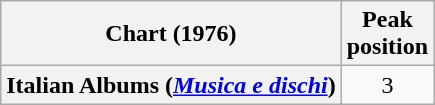<table class="wikitable plainrowheaders" style="text-align:center">
<tr>
<th scope="col">Chart (1976)</th>
<th scope="col">Peak<br>position</th>
</tr>
<tr>
<th scope="row">Italian Albums (<em><a href='#'>Musica e dischi</a></em>)</th>
<td>3</td>
</tr>
</table>
